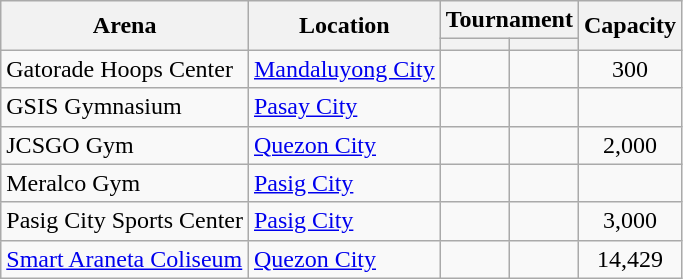<table class="wikitable sortable">
<tr>
<th rowspan="2">Arena</th>
<th rowspan="2">Location</th>
<th colspan="2">Tournament</th>
<th rowspan="2">Capacity</th>
</tr>
<tr>
<th></th>
<th></th>
</tr>
<tr>
<td>Gatorade Hoops Center</td>
<td><a href='#'>Mandaluyong City</a></td>
<td align="center"></td>
<td></td>
<td align="center">300</td>
</tr>
<tr>
<td>GSIS Gymnasium</td>
<td><a href='#'>Pasay City</a></td>
<td align="center"></td>
<td></td>
<td align="center"></td>
</tr>
<tr>
<td>JCSGO Gym</td>
<td><a href='#'>Quezon City</a></td>
<td align="center"></td>
<td></td>
<td align="center">2,000</td>
</tr>
<tr>
<td>Meralco Gym</td>
<td><a href='#'>Pasig City</a></td>
<td align="center"></td>
<td></td>
<td align="center"></td>
</tr>
<tr>
<td>Pasig City Sports Center</td>
<td><a href='#'>Pasig City</a></td>
<td align="center"></td>
<td align="center"></td>
<td align="center">3,000</td>
</tr>
<tr>
<td><a href='#'>Smart Araneta Coliseum</a></td>
<td><a href='#'>Quezon City</a></td>
<td align="center"></td>
<td align="center"></td>
<td align="center">14,429</td>
</tr>
</table>
